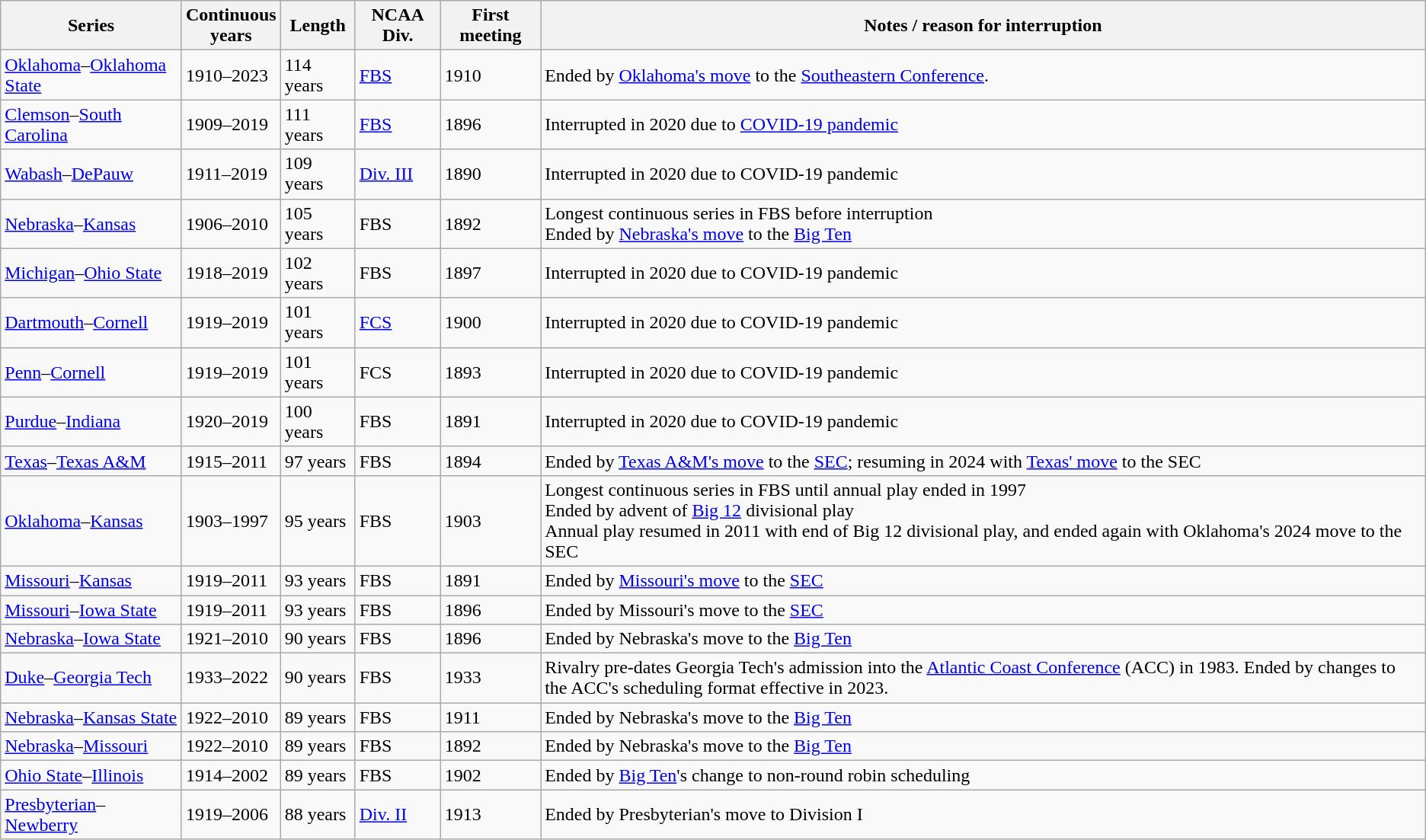<table class="wikitable sortable">
<tr>
<th class="unsortable">Series</th>
<th>Continuous<br>years</th>
<th>Length</th>
<th>NCAA Div.</th>
<th>First meeting</th>
<th class="unsortable">Notes / reason for interruption</th>
</tr>
<tr>
<td><a href='#'>Oklahoma</a>–<a href='#'>Oklahoma State</a></td>
<td>1910–2023</td>
<td>114 years</td>
<td><a href='#'>FBS</a></td>
<td>1910</td>
<td>Ended by <a href='#'>Oklahoma's move</a> to the <a href='#'>Southeastern Conference</a>.</td>
</tr>
<tr>
<td><a href='#'>Clemson</a>–<a href='#'>South Carolina</a></td>
<td>1909–2019</td>
<td>111 years</td>
<td><a href='#'>FBS</a></td>
<td>1896</td>
<td>Interrupted in 2020 due to <a href='#'>COVID-19 pandemic</a></td>
</tr>
<tr>
<td><a href='#'>Wabash</a>–<a href='#'>DePauw</a></td>
<td>1911–2019</td>
<td>109 years</td>
<td><a href='#'>Div. III</a></td>
<td>1890</td>
<td>Interrupted in 2020 due to COVID-19 pandemic</td>
</tr>
<tr>
<td><a href='#'>Nebraska</a>–<a href='#'>Kansas</a></td>
<td>1906–2010</td>
<td>105 years</td>
<td>FBS</td>
<td>1892</td>
<td>Longest continuous series in FBS before interruption<br>Ended by <a href='#'>Nebraska's move</a> to the <a href='#'>Big Ten</a></td>
</tr>
<tr>
<td><a href='#'>Michigan</a>–<a href='#'>Ohio State</a></td>
<td>1918–2019</td>
<td>102 years</td>
<td>FBS</td>
<td>1897</td>
<td>Interrupted in 2020 due to COVID-19 pandemic</td>
</tr>
<tr>
<td><a href='#'>Dartmouth</a>–<a href='#'>Cornell</a></td>
<td>1919–2019</td>
<td>101 years</td>
<td><a href='#'>FCS</a></td>
<td>1900</td>
<td>Interrupted in 2020 due to COVID-19 pandemic</td>
</tr>
<tr>
<td><a href='#'>Penn</a>–<a href='#'>Cornell</a></td>
<td>1919–2019</td>
<td>101 years</td>
<td>FCS</td>
<td>1893</td>
<td>Interrupted in 2020 due to COVID-19 pandemic</td>
</tr>
<tr>
<td><a href='#'>Purdue</a>–<a href='#'>Indiana</a></td>
<td>1920–2019</td>
<td>100 years</td>
<td>FBS</td>
<td>1891</td>
<td>Interrupted in 2020 due to COVID-19 pandemic</td>
</tr>
<tr>
<td><a href='#'>Texas</a>–<a href='#'>Texas A&M</a></td>
<td>1915–2011</td>
<td>97 years</td>
<td>FBS</td>
<td>1894</td>
<td>Ended by <a href='#'>Texas A&M's move</a> to the <a href='#'>SEC</a>; resuming in 2024 with <a href='#'>Texas' move</a> to the SEC</td>
</tr>
<tr>
<td><a href='#'>Oklahoma</a>–<a href='#'>Kansas</a></td>
<td>1903–1997</td>
<td>95 years</td>
<td>FBS</td>
<td>1903</td>
<td>Longest continuous series in FBS until annual play ended in 1997<br>Ended by advent of <a href='#'>Big 12</a> divisional play<br>Annual play resumed in 2011 with end of Big 12 divisional play, and ended again with Oklahoma's 2024 move to the SEC</td>
</tr>
<tr>
<td><a href='#'>Missouri</a>–<a href='#'>Kansas</a></td>
<td>1919–2011</td>
<td>93 years</td>
<td>FBS</td>
<td>1891</td>
<td>Ended by <a href='#'>Missouri's move</a> to the <a href='#'>SEC</a></td>
</tr>
<tr>
<td><a href='#'>Missouri</a>–<a href='#'>Iowa State</a></td>
<td>1919–2011</td>
<td>93 years</td>
<td>FBS</td>
<td>1896</td>
<td>Ended by Missouri's move to the <a href='#'>SEC</a></td>
</tr>
<tr>
<td><a href='#'>Nebraska</a>–<a href='#'>Iowa State</a></td>
<td>1921–2010</td>
<td>90 years</td>
<td>FBS</td>
<td>1896</td>
<td>Ended by Nebraska's move to the <a href='#'>Big Ten</a></td>
</tr>
<tr>
<td><a href='#'>Duke</a>–<a href='#'>Georgia Tech</a></td>
<td>1933–2022</td>
<td>90 years</td>
<td>FBS</td>
<td>1933</td>
<td>Rivalry pre-dates Georgia Tech's admission into the <a href='#'>Atlantic Coast Conference</a> (ACC) in 1983. Ended by changes to the ACC's scheduling format effective in 2023.</td>
</tr>
<tr>
<td><a href='#'>Nebraska</a>–<a href='#'>Kansas State</a></td>
<td>1922–2010</td>
<td>89 years</td>
<td>FBS</td>
<td>1911</td>
<td>Ended by Nebraska's move to the <a href='#'>Big Ten</a></td>
</tr>
<tr>
<td><a href='#'>Nebraska</a>–<a href='#'>Missouri</a></td>
<td>1922–2010</td>
<td>89 years</td>
<td>FBS</td>
<td>1892</td>
<td>Ended by Nebraska's move to the <a href='#'>Big Ten</a></td>
</tr>
<tr>
<td><a href='#'>Ohio State</a>–<a href='#'>Illinois</a></td>
<td>1914–2002</td>
<td>89 years</td>
<td>FBS</td>
<td>1902</td>
<td>Ended by <a href='#'>Big Ten</a>'s change to non-round robin scheduling</td>
</tr>
<tr>
<td><a href='#'>Presbyterian</a>–<a href='#'>Newberry</a></td>
<td>1919–2006</td>
<td>88 years</td>
<td><a href='#'>Div. II</a></td>
<td>1913</td>
<td>Ended by Presbyterian's move to Division I</td>
</tr>
</table>
